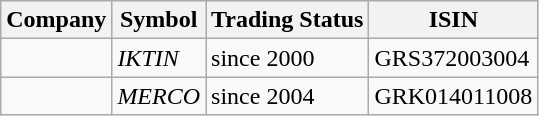<table class="wikitable">
<tr>
<th>Company</th>
<th>Symbol</th>
<th>Trading Status</th>
<th>ISIN</th>
</tr>
<tr>
<td></td>
<td><em>IKTIN</em></td>
<td>since 2000</td>
<td>GRS372003004</td>
</tr>
<tr>
<td></td>
<td><em>MERCO</em></td>
<td>since 2004</td>
<td>GRK014011008</td>
</tr>
</table>
